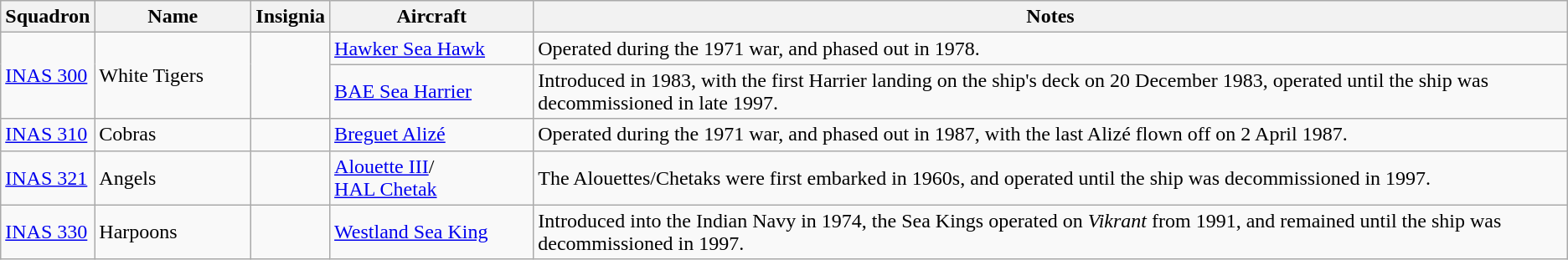<table class="wikitable sortable">
<tr>
<th>Squadron</th>
<th style="width:10%; ">Name</th>
<th>Insignia</th>
<th style="width:13%; ">Aircraft</th>
<th>Notes</th>
</tr>
<tr>
<td rowspan=2><a href='#'>INAS 300</a></td>
<td rowspan=2>White Tigers</td>
<td rowspan=2></td>
<td><a href='#'>Hawker Sea Hawk</a></td>
<td>Operated during the 1971 war, and phased out in 1978.</td>
</tr>
<tr>
<td><a href='#'>BAE Sea Harrier</a></td>
<td>Introduced in 1983, with the first Harrier landing on the ship's deck on 20 December 1983, operated until the ship was decommissioned in late 1997.</td>
</tr>
<tr>
<td><a href='#'>INAS 310</a></td>
<td>Cobras</td>
<td></td>
<td><a href='#'>Breguet Alizé</a></td>
<td>Operated during the 1971 war, and phased out in 1987, with the last Alizé flown off on 2 April 1987.</td>
</tr>
<tr>
<td><a href='#'>INAS 321</a></td>
<td>Angels</td>
<td></td>
<td><a href='#'>Alouette III</a>/<br><a href='#'>HAL Chetak</a></td>
<td>The Alouettes/Chetaks were first embarked in 1960s, and operated until the ship was decommissioned in 1997.</td>
</tr>
<tr>
<td><a href='#'>INAS 330</a></td>
<td>Harpoons</td>
<td></td>
<td><a href='#'>Westland Sea King</a></td>
<td>Introduced into the Indian Navy in 1974, the Sea Kings operated on <em>Vikrant</em> from 1991, and remained until the ship was decommissioned in 1997.</td>
</tr>
</table>
